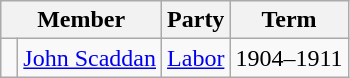<table class="wikitable">
<tr>
<th colspan="2">Member</th>
<th>Party</th>
<th>Term</th>
</tr>
<tr>
<td> </td>
<td><a href='#'>John Scaddan</a></td>
<td><a href='#'>Labor</a></td>
<td>1904–1911</td>
</tr>
</table>
